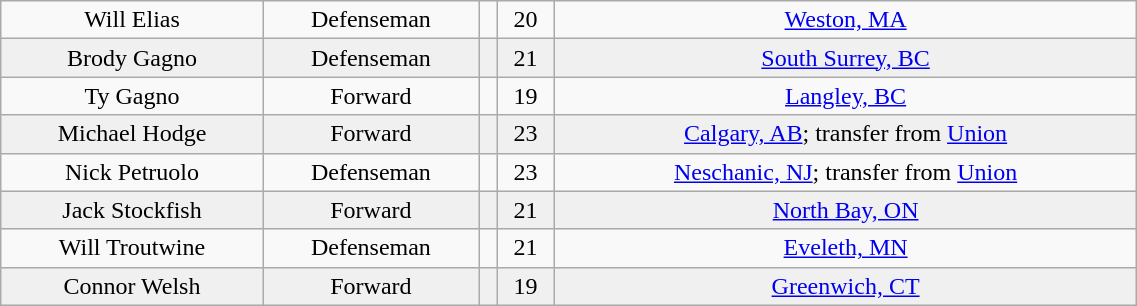<table class="wikitable" width="60%">
<tr align="center" bgcolor="">
<td>Will Elias</td>
<td>Defenseman</td>
<td></td>
<td>20</td>
<td><a href='#'>Weston, MA</a></td>
</tr>
<tr align="center" bgcolor="f0f0f0">
<td>Brody Gagno</td>
<td>Defenseman</td>
<td></td>
<td>21</td>
<td><a href='#'>South Surrey, BC</a></td>
</tr>
<tr align="center" bgcolor="">
<td>Ty Gagno</td>
<td>Forward</td>
<td></td>
<td>19</td>
<td><a href='#'>Langley, BC</a></td>
</tr>
<tr align="center" bgcolor="f0f0f0">
<td>Michael Hodge</td>
<td>Forward</td>
<td></td>
<td>23</td>
<td><a href='#'>Calgary, AB</a>; transfer from <a href='#'>Union</a></td>
</tr>
<tr align="center" bgcolor="">
<td>Nick Petruolo</td>
<td>Defenseman</td>
<td></td>
<td>23</td>
<td><a href='#'>Neschanic, NJ</a>; transfer from <a href='#'>Union</a></td>
</tr>
<tr align="center" bgcolor="f0f0f0">
<td>Jack Stockfish</td>
<td>Forward</td>
<td></td>
<td>21</td>
<td><a href='#'>North Bay, ON</a></td>
</tr>
<tr align="center" bgcolor="">
<td>Will Troutwine</td>
<td>Defenseman</td>
<td></td>
<td>21</td>
<td><a href='#'>Eveleth, MN</a></td>
</tr>
<tr align="center" bgcolor="f0f0f0">
<td>Connor Welsh</td>
<td>Forward</td>
<td></td>
<td>19</td>
<td><a href='#'>Greenwich, CT</a></td>
</tr>
</table>
